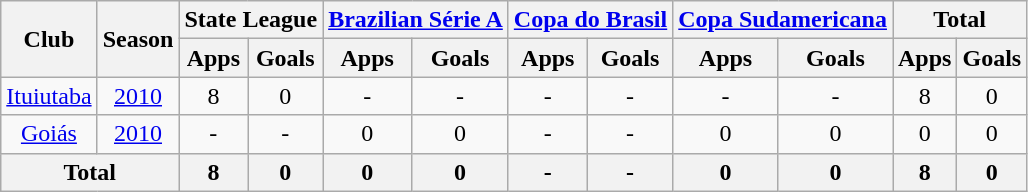<table class="wikitable" style="text-align: center;">
<tr>
<th rowspan="2">Club</th>
<th rowspan="2">Season</th>
<th colspan="2">State League</th>
<th colspan="2"><a href='#'>Brazilian Série A</a></th>
<th colspan="2"><a href='#'>Copa do Brasil</a></th>
<th colspan="2"><a href='#'>Copa Sudamericana</a></th>
<th colspan="2">Total</th>
</tr>
<tr>
<th>Apps</th>
<th>Goals</th>
<th>Apps</th>
<th>Goals</th>
<th>Apps</th>
<th>Goals</th>
<th>Apps</th>
<th>Goals</th>
<th>Apps</th>
<th>Goals</th>
</tr>
<tr>
<td rowspan="1" valign="center"><a href='#'>Ituiutaba</a></td>
<td><a href='#'>2010</a></td>
<td>8</td>
<td>0</td>
<td>-</td>
<td>-</td>
<td>-</td>
<td>-</td>
<td>-</td>
<td>-</td>
<td>8</td>
<td>0</td>
</tr>
<tr>
<td rowspan="1" valign="center"><a href='#'>Goiás</a></td>
<td><a href='#'>2010</a></td>
<td>-</td>
<td>-</td>
<td>0</td>
<td>0</td>
<td>-</td>
<td>-</td>
<td>0</td>
<td>0</td>
<td>0</td>
<td>0</td>
</tr>
<tr>
<th colspan="2"><strong>Total</strong></th>
<th>8</th>
<th>0</th>
<th>0</th>
<th>0</th>
<th>-</th>
<th>-</th>
<th>0</th>
<th>0</th>
<th>8</th>
<th>0</th>
</tr>
</table>
